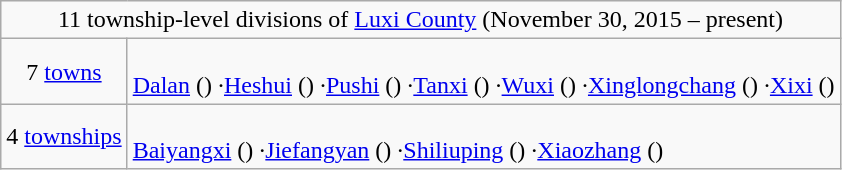<table class="wikitable">
<tr>
<td style="text-align:center;" colspan="2">11 township-level divisions of <a href='#'>Luxi County</a> (November 30, 2015 – present)</td>
</tr>
<tr align=left>
<td align=center>7 <a href='#'>towns</a></td>
<td><br><a href='#'>Dalan</a> ()
·<a href='#'>Heshui</a> ()
·<a href='#'>Pushi</a> ()
·<a href='#'>Tanxi</a> ()
·<a href='#'>Wuxi</a> ()
·<a href='#'>Xinglongchang</a> ()
·<a href='#'>Xixi</a> ()</td>
</tr>
<tr align=left>
<td align=center>4 <a href='#'>townships</a></td>
<td><br><a href='#'>Baiyangxi</a> ()
·<a href='#'>Jiefangyan</a> ()
·<a href='#'>Shiliuping</a> ()
·<a href='#'>Xiaozhang</a> ()</td>
</tr>
</table>
